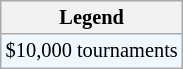<table class="wikitable" style="font-size:85%">
<tr>
<th>Legend</th>
</tr>
<tr style="background:#f0f8ff;">
<td>$10,000 tournaments</td>
</tr>
</table>
